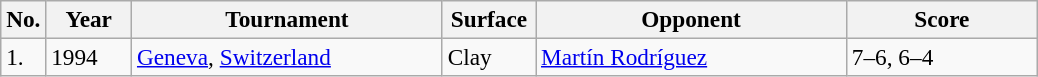<table class="sortable wikitable" style=font-size:97%>
<tr>
<th width=20>No.</th>
<th width=50>Year</th>
<th width=200>Tournament</th>
<th width=55>Surface</th>
<th width=200>Opponent</th>
<th style="width:120px" class="unsortable">Score</th>
</tr>
<tr>
<td>1.</td>
<td>1994</td>
<td><a href='#'>Geneva</a>, <a href='#'>Switzerland</a></td>
<td>Clay</td>
<td> <a href='#'>Martín Rodríguez</a></td>
<td>7–6, 6–4</td>
</tr>
</table>
